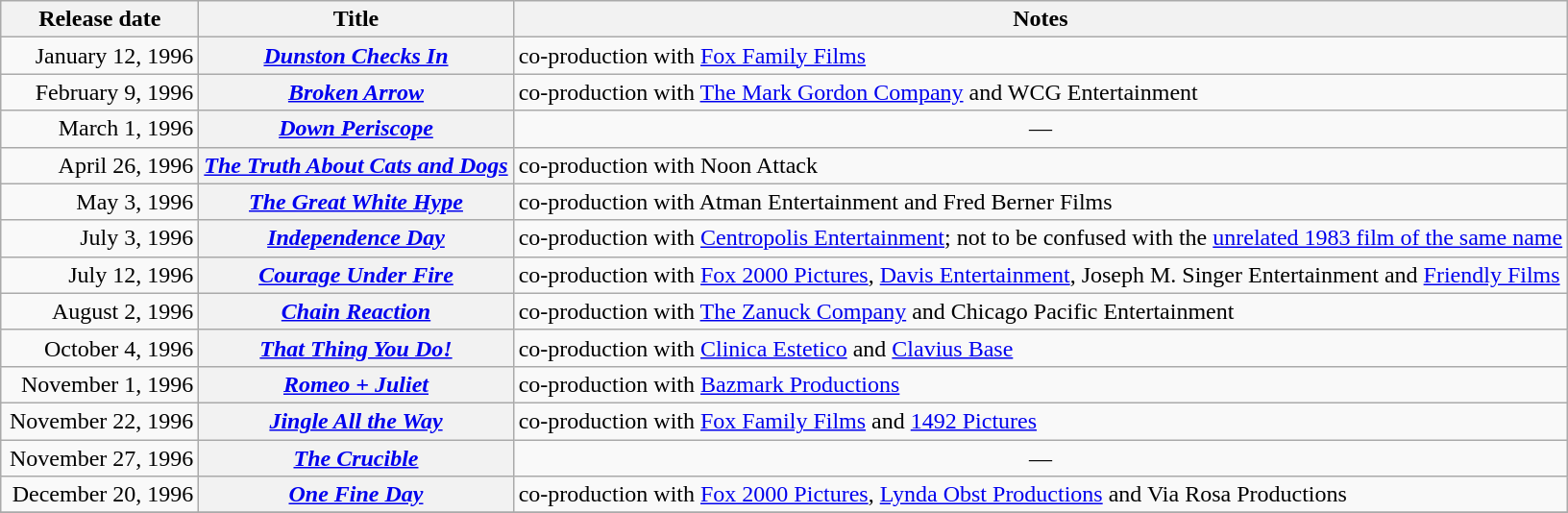<table class="wikitable plainrowheaders sortable">
<tr>
<th scope="col" style="width:130px;">Release date</th>
<th scope="col">Title</th>
<th scope="col" class="unsortable">Notes</th>
</tr>
<tr>
<td style="text-align:right;">January 12, 1996</td>
<th scope="row"><em><a href='#'>Dunston Checks In</a></em></th>
<td>co-production with <a href='#'>Fox Family Films</a></td>
</tr>
<tr>
<td style="text-align:right;">February 9, 1996</td>
<th scope="row"><em><a href='#'>Broken Arrow</a></em></th>
<td>co-production with <a href='#'>The Mark Gordon Company</a> and WCG Entertainment</td>
</tr>
<tr>
<td style="text-align:right;">March 1, 1996</td>
<th scope="row"><em><a href='#'>Down Periscope</a></em></th>
<td align="center">—</td>
</tr>
<tr>
<td style="text-align:right;">April 26, 1996</td>
<th scope="row"><em><a href='#'>The Truth About Cats and Dogs</a></em></th>
<td>co-production with Noon Attack</td>
</tr>
<tr>
<td style="text-align:right;">May 3, 1996</td>
<th scope="row"><em><a href='#'>The Great White Hype</a></em></th>
<td>co-production with Atman Entertainment and Fred Berner Films</td>
</tr>
<tr>
<td style="text-align:right;">July 3, 1996</td>
<th scope="row"><em><a href='#'>Independence Day</a></em></th>
<td>co-production with <a href='#'>Centropolis Entertainment</a>; not to be confused with the <a href='#'>unrelated 1983 film of the same name</a></td>
</tr>
<tr>
<td style="text-align:right;">July 12, 1996</td>
<th scope="row"><em><a href='#'>Courage Under Fire</a></em></th>
<td>co-production with <a href='#'>Fox 2000 Pictures</a>, <a href='#'>Davis Entertainment</a>, Joseph M. Singer Entertainment and <a href='#'>Friendly Films</a></td>
</tr>
<tr>
<td style="text-align:right;">August 2, 1996</td>
<th scope="row"><em><a href='#'>Chain Reaction</a></em></th>
<td>co-production with <a href='#'>The Zanuck Company</a> and Chicago Pacific Entertainment</td>
</tr>
<tr>
<td style="text-align:right;">October 4, 1996</td>
<th scope="row"><em><a href='#'>That Thing You Do!</a></em></th>
<td>co-production with <a href='#'>Clinica Estetico</a> and <a href='#'>Clavius Base</a></td>
</tr>
<tr>
<td style="text-align:right;">November 1, 1996</td>
<th scope="row"><em><a href='#'>Romeo + Juliet</a></em></th>
<td>co-production with <a href='#'>Bazmark Productions</a></td>
</tr>
<tr>
<td style="text-align:right;">November 22, 1996</td>
<th scope="row"><em><a href='#'>Jingle All the Way</a></em></th>
<td>co-production with <a href='#'>Fox Family Films</a> and <a href='#'>1492 Pictures</a></td>
</tr>
<tr>
<td style="text-align:right;">November 27, 1996</td>
<th scope="row"><em><a href='#'>The Crucible</a></em></th>
<td align="center">—</td>
</tr>
<tr>
<td style="text-align:right;">December 20, 1996</td>
<th scope="row"><em><a href='#'>One Fine Day</a></em></th>
<td>co-production with <a href='#'>Fox 2000 Pictures</a>, <a href='#'>Lynda Obst Productions</a> and Via Rosa Productions</td>
</tr>
<tr>
</tr>
</table>
